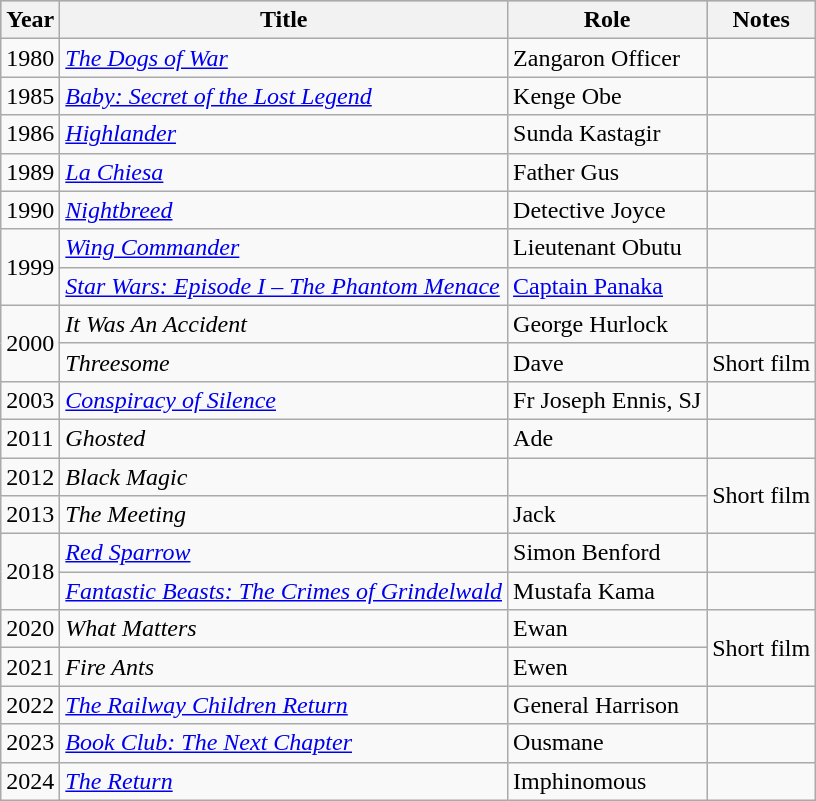<table class="wikitable">
<tr style="background:#b0c4de; text-align:center;">
<th>Year</th>
<th>Title</th>
<th>Role</th>
<th>Notes</th>
</tr>
<tr>
<td>1980</td>
<td><em><a href='#'>The Dogs of War</a></em></td>
<td>Zangaron Officer</td>
<td></td>
</tr>
<tr>
<td>1985</td>
<td><em><a href='#'>Baby: Secret of the Lost Legend</a></em></td>
<td>Kenge Obe</td>
<td></td>
</tr>
<tr>
<td>1986</td>
<td><em><a href='#'>Highlander</a></em></td>
<td>Sunda Kastagir</td>
<td></td>
</tr>
<tr>
<td>1989</td>
<td><em><a href='#'>La Chiesa</a></em></td>
<td>Father Gus</td>
<td></td>
</tr>
<tr>
<td>1990</td>
<td><em><a href='#'>Nightbreed</a></em></td>
<td>Detective Joyce</td>
<td></td>
</tr>
<tr>
<td rowspan="2">1999</td>
<td><em><a href='#'>Wing Commander</a></em></td>
<td>Lieutenant Obutu</td>
<td></td>
</tr>
<tr>
<td><em><a href='#'>Star Wars: Episode I – The Phantom Menace</a></em></td>
<td><a href='#'>Captain Panaka</a></td>
<td></td>
</tr>
<tr>
<td rowspan="2">2000</td>
<td><em>It Was An Accident</em></td>
<td>George Hurlock</td>
<td></td>
</tr>
<tr>
<td><em>Threesome</em></td>
<td>Dave</td>
<td>Short film</td>
</tr>
<tr>
<td>2003</td>
<td><em><a href='#'>Conspiracy of Silence</a></em></td>
<td>Fr Joseph Ennis, SJ</td>
<td></td>
</tr>
<tr>
<td>2011</td>
<td><em>Ghosted</em></td>
<td>Ade</td>
<td></td>
</tr>
<tr>
<td>2012</td>
<td><em>Black Magic</em></td>
<td></td>
<td rowspan="2">Short film</td>
</tr>
<tr>
<td>2013</td>
<td><em>The Meeting</em></td>
<td>Jack</td>
</tr>
<tr>
<td rowspan="2">2018</td>
<td><em><a href='#'>Red Sparrow</a></em></td>
<td>Simon Benford</td>
<td></td>
</tr>
<tr>
<td><em><a href='#'>Fantastic Beasts: The Crimes of Grindelwald</a></em></td>
<td>Mustafa Kama</td>
<td></td>
</tr>
<tr>
<td>2020</td>
<td><em>What Matters</em></td>
<td>Ewan</td>
<td rowspan="2">Short film</td>
</tr>
<tr>
<td>2021</td>
<td><em>Fire Ants</em></td>
<td>Ewen</td>
</tr>
<tr>
<td>2022</td>
<td><em><a href='#'>The Railway Children Return</a></em></td>
<td>General Harrison</td>
<td></td>
</tr>
<tr>
<td>2023</td>
<td><em><a href='#'>Book Club: The Next Chapter</a></em></td>
<td>Ousmane</td>
<td></td>
</tr>
<tr>
<td>2024</td>
<td><em><a href='#'>The Return</a></em></td>
<td>Imphinomous</td>
<td></td>
</tr>
</table>
